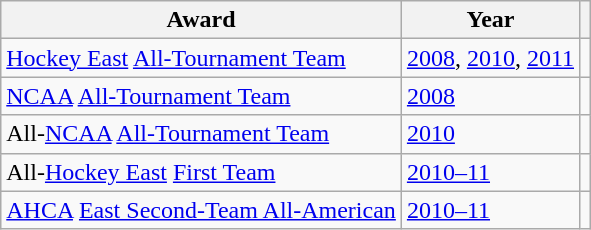<table class="wikitable">
<tr>
<th>Award</th>
<th>Year</th>
<th></th>
</tr>
<tr>
<td><a href='#'>Hockey East</a> <a href='#'>All-Tournament Team</a></td>
<td><a href='#'>2008</a>, <a href='#'>2010</a>, <a href='#'>2011</a></td>
<td></td>
</tr>
<tr>
<td><a href='#'>NCAA</a> <a href='#'>All-Tournament Team</a></td>
<td><a href='#'>2008</a></td>
<td></td>
</tr>
<tr>
<td>All-<a href='#'>NCAA</a> <a href='#'>All-Tournament Team</a></td>
<td><a href='#'>2010</a></td>
<td></td>
</tr>
<tr>
<td>All-<a href='#'>Hockey East</a> <a href='#'>First Team</a></td>
<td><a href='#'>2010–11</a></td>
<td></td>
</tr>
<tr>
<td><a href='#'>AHCA</a> <a href='#'>East Second-Team All-American</a></td>
<td><a href='#'>2010–11</a></td>
<td></td>
</tr>
</table>
